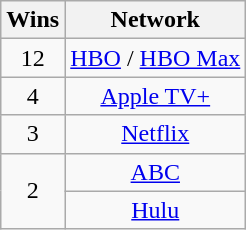<table class="wikitable sortable" style="text-align: center; max-width:20em">
<tr>
<th scope="col">Wins</th>
<th scope="col">Network</th>
</tr>
<tr>
<td scope="row">12</td>
<td><a href='#'>HBO</a> / <a href='#'>HBO Max</a></td>
</tr>
<tr>
<td scope="row">4</td>
<td><a href='#'>Apple TV+</a></td>
</tr>
<tr>
<td scope="row">3</td>
<td><a href='#'>Netflix</a></td>
</tr>
<tr>
<td scope="row" rowspan="2" scope="row">2</td>
<td><a href='#'>ABC</a></td>
</tr>
<tr>
<td><a href='#'>Hulu</a></td>
</tr>
</table>
